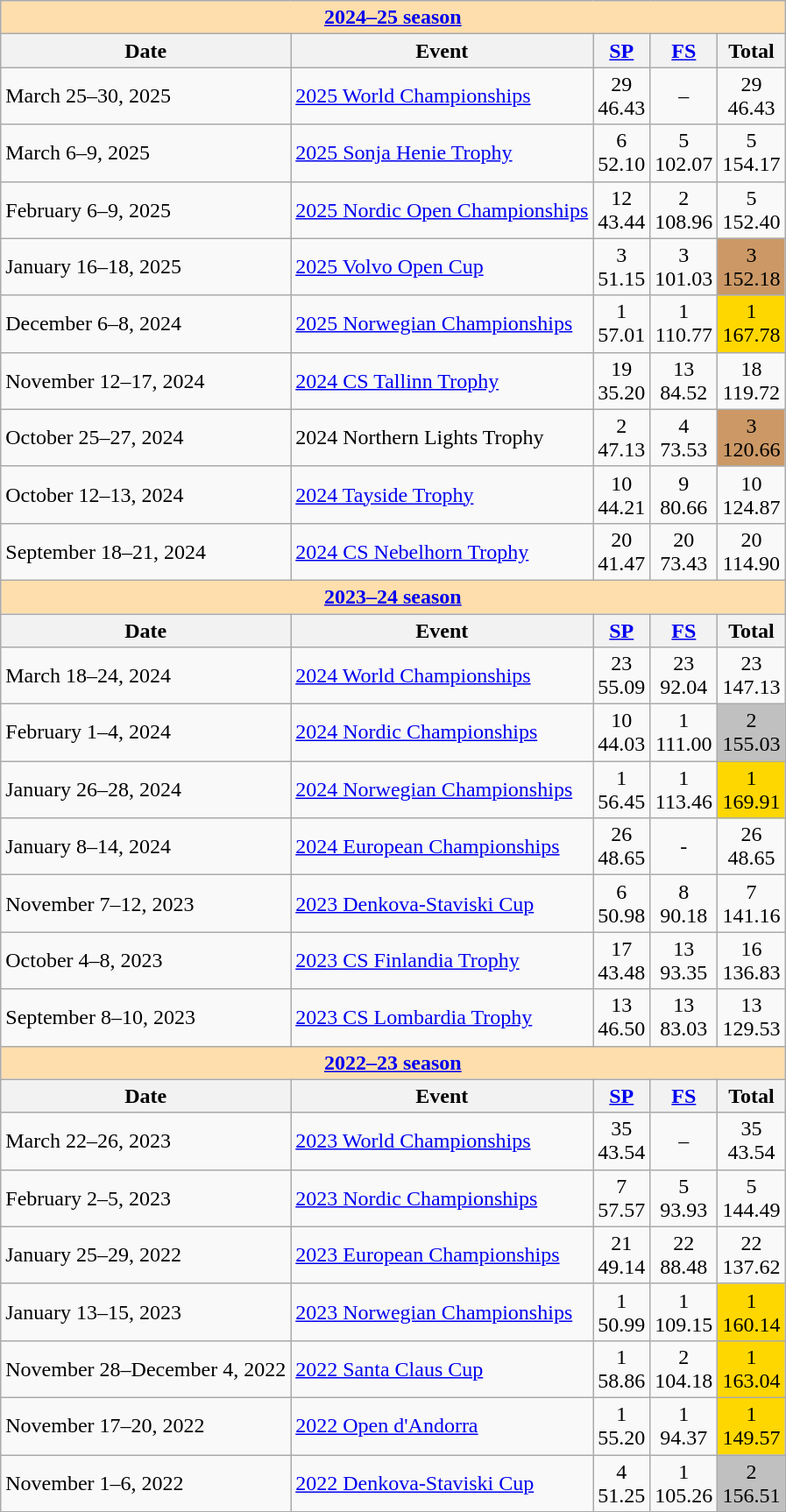<table class="wikitable">
<tr>
<th style="background-color: #ffdead; " colspan=5 align=center><a href='#'><strong>2024–25 season</strong></a></th>
</tr>
<tr>
<th>Date</th>
<th>Event</th>
<th><a href='#'>SP</a></th>
<th><a href='#'>FS</a></th>
<th>Total</th>
</tr>
<tr>
<td>March 25–30, 2025</td>
<td><a href='#'>2025 World Championships</a></td>
<td align=center>29 <br> 46.43</td>
<td align=center>–</td>
<td align=center>29 <br> 46.43</td>
</tr>
<tr>
<td>March 6–9, 2025</td>
<td><a href='#'>2025 Sonja Henie Trophy</a></td>
<td align=center>6 <br> 52.10</td>
<td align=center>5 <br> 102.07</td>
<td align=center>5 <br> 154.17</td>
</tr>
<tr>
<td>February 6–9, 2025</td>
<td><a href='#'>2025 Nordic Open Championships</a></td>
<td align=center>12 <br> 43.44</td>
<td align=center>2 <br> 108.96</td>
<td align=center>5 <br> 152.40</td>
</tr>
<tr>
<td>January 16–18, 2025</td>
<td><a href='#'>2025 Volvo Open Cup</a></td>
<td align=center>3 <br> 51.15</td>
<td align=center>3 <br> 101.03</td>
<td align=center bgcolor=cc9966>3 <br> 152.18</td>
</tr>
<tr>
<td>December 6–8, 2024</td>
<td><a href='#'>2025 Norwegian Championships</a></td>
<td align=center>1 <br> 57.01</td>
<td align=center>1 <br> 110.77</td>
<td align=center bgcolor=gold>1 <br> 167.78</td>
</tr>
<tr>
<td>November 12–17, 2024</td>
<td><a href='#'>2024 CS Tallinn Trophy</a></td>
<td align=center>19 <br> 35.20</td>
<td align=center>13 <br> 84.52</td>
<td align=center>18 <br> 119.72</td>
</tr>
<tr>
<td>October 25–27, 2024</td>
<td>2024 Northern Lights Trophy</td>
<td align=center>2 <br> 47.13</td>
<td align=center>4 <br> 73.53</td>
<td align=center bgcolor=cc9966>3 <br> 120.66</td>
</tr>
<tr>
<td>October 12–13, 2024</td>
<td><a href='#'>2024 Tayside Trophy</a></td>
<td align=center>10 <br> 44.21</td>
<td align=center>9 <br> 80.66</td>
<td align=center>10 <br> 124.87</td>
</tr>
<tr>
<td>September 18–21, 2024</td>
<td><a href='#'>2024 CS Nebelhorn Trophy</a></td>
<td align=center>20 <br> 41.47</td>
<td align=center>20 <br> 73.43</td>
<td align=center>20 <br> 114.90</td>
</tr>
<tr>
<th style="background-color: #ffdead; " colspan=5 align=center><a href='#'><strong>2023–24 season</strong></a></th>
</tr>
<tr>
<th>Date</th>
<th>Event</th>
<th><a href='#'>SP</a></th>
<th><a href='#'>FS</a></th>
<th>Total</th>
</tr>
<tr>
<td>March 18–24, 2024</td>
<td><a href='#'>2024 World Championships</a></td>
<td align=center>23 <br> 55.09</td>
<td align=center>23 <br> 92.04</td>
<td align=center>23 <br> 147.13</td>
</tr>
<tr>
<td>February 1–4, 2024</td>
<td><a href='#'>2024 Nordic Championships</a></td>
<td align=center>10 <br> 44.03</td>
<td align=center>1 <br> 111.00</td>
<td align=center bgcolor=silver>2 <br> 155.03</td>
</tr>
<tr>
<td>January 26–28, 2024</td>
<td><a href='#'>2024 Norwegian Championships</a></td>
<td align=center>1 <br> 56.45</td>
<td align=center>1 <br>	113.46</td>
<td align=center bgcolor=gold>1 <br> 169.91</td>
</tr>
<tr>
<td>January 8–14, 2024</td>
<td><a href='#'>2024 European Championships</a></td>
<td align=center>26 <br> 48.65</td>
<td align=center>-</td>
<td align=center>26 <br> 48.65</td>
</tr>
<tr>
<td>November 7–12, 2023</td>
<td><a href='#'>2023 Denkova-Staviski Cup</a></td>
<td align=center>6 <br> 50.98</td>
<td align=center>8 <br> 90.18</td>
<td align=center>7 <br> 141.16</td>
</tr>
<tr>
<td>October 4–8, 2023</td>
<td><a href='#'>2023 CS Finlandia Trophy</a></td>
<td align=center>17 <br> 43.48</td>
<td align=center>13 <br> 93.35</td>
<td align=center>16 <br> 136.83</td>
</tr>
<tr>
<td>September 8–10, 2023</td>
<td><a href='#'>2023 CS Lombardia Trophy</a></td>
<td align=center>13 <br> 46.50</td>
<td align=center>13 <br> 83.03</td>
<td align=center>13 <br> 129.53</td>
</tr>
<tr>
<th style="background-color: #ffdead; " colspan=5 align=center><a href='#'>2022–23 season</a></th>
</tr>
<tr>
<th>Date</th>
<th>Event</th>
<th><a href='#'>SP</a></th>
<th><a href='#'>FS</a></th>
<th>Total</th>
</tr>
<tr>
<td>March 22–26, 2023</td>
<td><a href='#'>2023 World Championships</a></td>
<td align=center>35 <br> 43.54</td>
<td align=center>–</td>
<td align=center>35 <br> 43.54</td>
</tr>
<tr>
<td>February 2–5, 2023</td>
<td><a href='#'>2023 Nordic Championships</a></td>
<td align=center>7 <br> 57.57</td>
<td align=center>5 <br> 93.93</td>
<td align=center>5 <br> 144.49</td>
</tr>
<tr>
<td>January 25–29, 2022</td>
<td><a href='#'>2023 European Championships</a></td>
<td align=center>21 <br> 49.14</td>
<td align=center>22 <br> 88.48</td>
<td align=center>22 <br> 137.62</td>
</tr>
<tr>
<td>January 13–15, 2023</td>
<td><a href='#'>2023 Norwegian Championships</a></td>
<td align=center>1 <br> 50.99</td>
<td align=center>1 <br>	109.15</td>
<td align=center bgcolor=gold>1 <br> 160.14</td>
</tr>
<tr>
<td>November 28–December 4, 2022</td>
<td><a href='#'>2022 Santa Claus Cup</a></td>
<td align=center>1 <br> 58.86</td>
<td align=center>2 <br> 104.18</td>
<td align=center bgcolor=gold>1 <br> 163.04</td>
</tr>
<tr>
<td>November 17–20, 2022</td>
<td><a href='#'>2022 Open d'Andorra</a></td>
<td align=center>1 <br> 55.20</td>
<td align=center>1 <br> 94.37</td>
<td align=center bgcolor=gold>1 <br> 149.57</td>
</tr>
<tr>
<td>November 1–6, 2022</td>
<td><a href='#'>2022 Denkova-Staviski Cup</a></td>
<td align=center>4 <br> 51.25</td>
<td align=center>1 <br> 105.26</td>
<td align=center bgcolor=silver>2 <br> 	156.51</td>
</tr>
</table>
